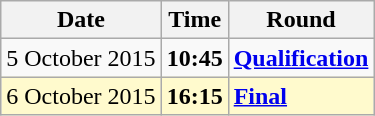<table class="wikitable">
<tr>
<th>Date</th>
<th>Time</th>
<th>Round</th>
</tr>
<tr>
<td>5 October 2015</td>
<td><strong>10:45</strong></td>
<td><strong><a href='#'>Qualification</a></strong></td>
</tr>
<tr style=background:lemonchiffon>
<td>6 October 2015</td>
<td><strong>16:15</strong></td>
<td><strong><a href='#'>Final</a></strong></td>
</tr>
</table>
